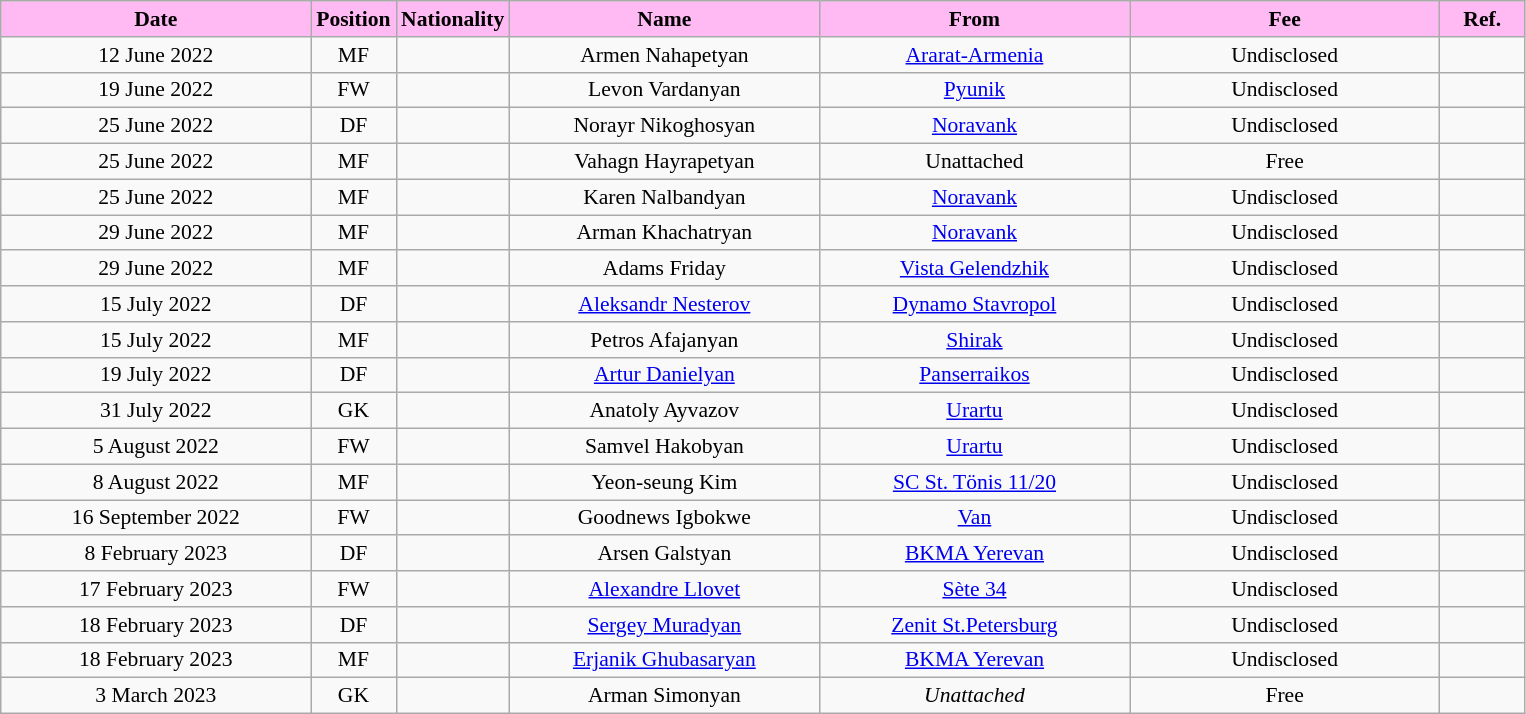<table class="wikitable"  style="text-align:center; font-size:90%; ">
<tr>
<th style="background:#FFB9F3; color:#000000; width:200px;">Date</th>
<th style="background:#FFB9F3; color:#000000; width:50px;">Position</th>
<th style="background:#FFB9F3; color:#000000; width:50px;">Nationality</th>
<th style="background:#FFB9F3; color:#000000; width:200px;">Name</th>
<th style="background:#FFB9F3; color:#000000; width:200px;">From</th>
<th style="background:#FFB9F3; color:#000000; width:200px;">Fee</th>
<th style="background:#FFB9F3; color:#000000; width:50px;">Ref.</th>
</tr>
<tr>
<td>12 June 2022</td>
<td>MF</td>
<td></td>
<td>Armen Nahapetyan</td>
<td><a href='#'>Ararat-Armenia</a></td>
<td>Undisclosed</td>
<td></td>
</tr>
<tr>
<td>19 June 2022</td>
<td>FW</td>
<td></td>
<td>Levon Vardanyan</td>
<td><a href='#'>Pyunik</a></td>
<td>Undisclosed</td>
<td></td>
</tr>
<tr>
<td>25 June 2022</td>
<td>DF</td>
<td></td>
<td>Norayr Nikoghosyan</td>
<td><a href='#'>Noravank</a></td>
<td>Undisclosed</td>
<td></td>
</tr>
<tr>
<td>25 June 2022</td>
<td>MF</td>
<td></td>
<td>Vahagn Hayrapetyan</td>
<td>Unattached</td>
<td>Free</td>
<td></td>
</tr>
<tr>
<td>25 June 2022</td>
<td>MF</td>
<td></td>
<td>Karen Nalbandyan</td>
<td><a href='#'>Noravank</a></td>
<td>Undisclosed</td>
<td></td>
</tr>
<tr>
<td>29 June 2022</td>
<td>MF</td>
<td></td>
<td>Arman Khachatryan</td>
<td><a href='#'>Noravank</a></td>
<td>Undisclosed</td>
<td></td>
</tr>
<tr>
<td>29 June 2022</td>
<td>MF</td>
<td></td>
<td>Adams Friday</td>
<td><a href='#'>Vista Gelendzhik</a></td>
<td>Undisclosed</td>
<td></td>
</tr>
<tr>
<td>15 July 2022</td>
<td>DF</td>
<td></td>
<td><a href='#'>Aleksandr Nesterov</a></td>
<td><a href='#'>Dynamo Stavropol</a></td>
<td>Undisclosed</td>
<td></td>
</tr>
<tr>
<td>15 July 2022</td>
<td>MF</td>
<td></td>
<td>Petros Afajanyan</td>
<td><a href='#'>Shirak</a></td>
<td>Undisclosed</td>
<td></td>
</tr>
<tr>
<td>19 July 2022</td>
<td>DF</td>
<td></td>
<td><a href='#'>Artur Danielyan</a></td>
<td><a href='#'>Panserraikos</a></td>
<td>Undisclosed</td>
<td></td>
</tr>
<tr>
<td>31 July 2022</td>
<td>GK</td>
<td></td>
<td>Anatoly Ayvazov</td>
<td><a href='#'>Urartu</a></td>
<td>Undisclosed</td>
<td></td>
</tr>
<tr>
<td>5 August 2022</td>
<td>FW</td>
<td></td>
<td>Samvel Hakobyan</td>
<td><a href='#'>Urartu</a></td>
<td>Undisclosed</td>
<td></td>
</tr>
<tr>
<td>8 August 2022</td>
<td>MF</td>
<td></td>
<td>Yeon-seung Kim</td>
<td><a href='#'>SC St. Tönis 11/20</a></td>
<td>Undisclosed</td>
<td></td>
</tr>
<tr>
<td>16 September 2022</td>
<td>FW</td>
<td></td>
<td>Goodnews Igbokwe</td>
<td><a href='#'>Van</a></td>
<td>Undisclosed</td>
<td></td>
</tr>
<tr>
<td>8 February 2023</td>
<td>DF</td>
<td></td>
<td>Arsen Galstyan</td>
<td><a href='#'>BKMA Yerevan</a></td>
<td>Undisclosed</td>
<td></td>
</tr>
<tr>
<td>17 February 2023</td>
<td>FW</td>
<td></td>
<td><a href='#'>Alexandre Llovet</a></td>
<td><a href='#'>Sète 34</a></td>
<td>Undisclosed</td>
<td></td>
</tr>
<tr>
<td>18 February 2023</td>
<td>DF</td>
<td></td>
<td><a href='#'>Sergey Muradyan</a></td>
<td><a href='#'>Zenit St.Petersburg</a></td>
<td>Undisclosed</td>
<td></td>
</tr>
<tr>
<td>18 February 2023</td>
<td>MF</td>
<td></td>
<td><a href='#'>Erjanik Ghubasaryan</a></td>
<td><a href='#'>BKMA Yerevan</a></td>
<td>Undisclosed</td>
<td></td>
</tr>
<tr>
<td>3 March 2023</td>
<td>GK</td>
<td></td>
<td>Arman Simonyan</td>
<td><em>Unattached</em></td>
<td>Free</td>
<td></td>
</tr>
</table>
